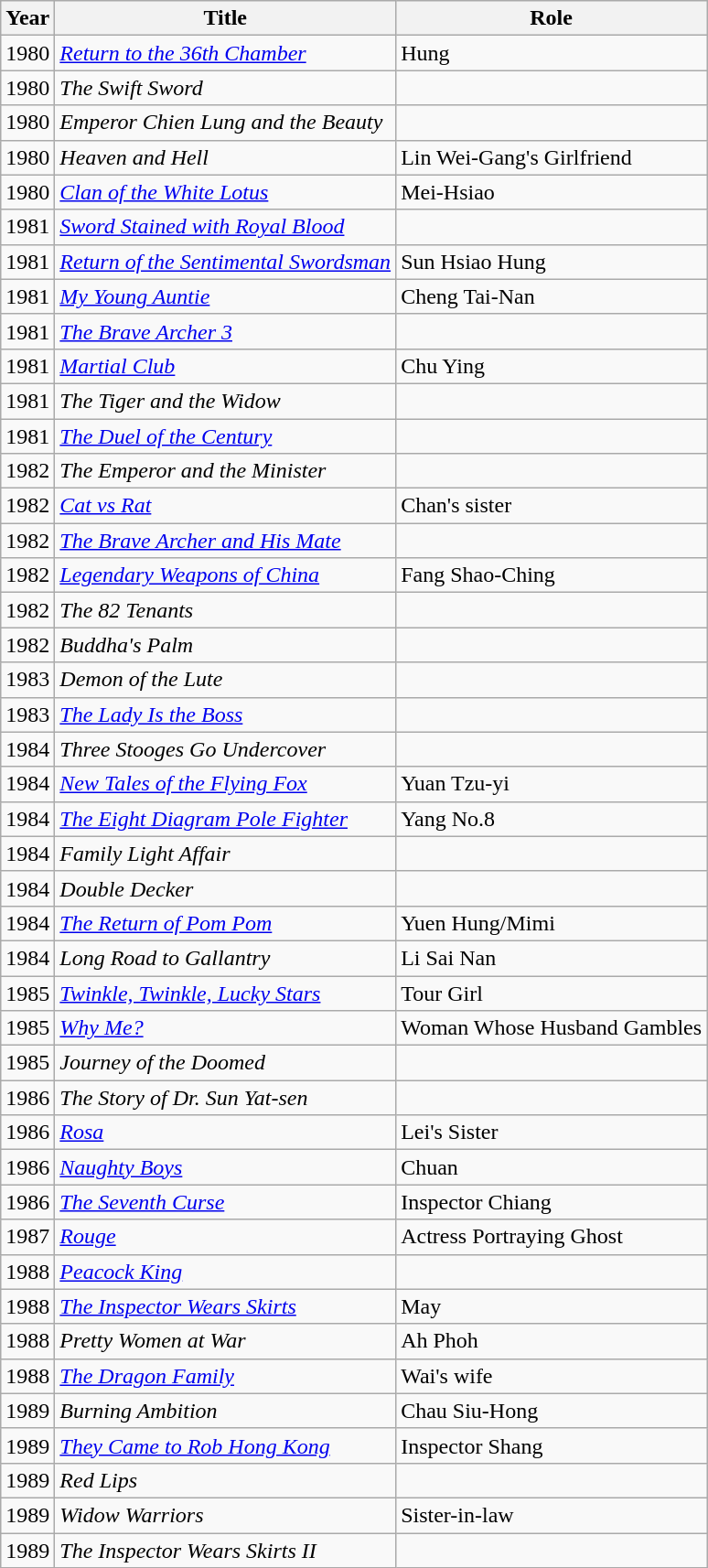<table class="wikitable sortable">
<tr>
<th>Year</th>
<th>Title</th>
<th>Role</th>
</tr>
<tr>
<td>1980</td>
<td><em><a href='#'>Return to the 36th Chamber</a></em></td>
<td>Hung</td>
</tr>
<tr>
<td>1980</td>
<td><em>The Swift Sword</em></td>
<td></td>
</tr>
<tr>
<td>1980</td>
<td><em>Emperor Chien Lung and the Beauty</em></td>
<td></td>
</tr>
<tr>
<td>1980</td>
<td><em>Heaven and Hell</em></td>
<td>Lin Wei-Gang's Girlfriend</td>
</tr>
<tr>
<td>1980</td>
<td><em><a href='#'>Clan of the White Lotus</a></em></td>
<td>Mei-Hsiao</td>
</tr>
<tr>
<td>1981</td>
<td><em><a href='#'>Sword Stained with Royal Blood</a></em></td>
<td></td>
</tr>
<tr>
<td>1981</td>
<td><em><a href='#'>Return of the Sentimental Swordsman</a></em></td>
<td>Sun Hsiao Hung</td>
</tr>
<tr>
<td>1981</td>
<td><em><a href='#'>My Young Auntie</a></em></td>
<td>Cheng Tai-Nan</td>
</tr>
<tr>
<td>1981</td>
<td><em><a href='#'>The Brave Archer 3</a></em></td>
<td></td>
</tr>
<tr>
<td>1981</td>
<td><em><a href='#'>Martial Club</a></em></td>
<td>Chu Ying</td>
</tr>
<tr>
<td>1981</td>
<td><em>The Tiger and the Widow</em></td>
<td></td>
</tr>
<tr>
<td>1981</td>
<td><em><a href='#'>The Duel of the Century</a></em></td>
<td></td>
</tr>
<tr>
<td>1982</td>
<td><em>The Emperor and the Minister</em></td>
<td></td>
</tr>
<tr>
<td>1982</td>
<td><em><a href='#'>Cat vs Rat</a></em></td>
<td>Chan's sister</td>
</tr>
<tr>
<td>1982</td>
<td><em><a href='#'>The Brave Archer and His Mate</a></em></td>
<td></td>
</tr>
<tr>
<td>1982</td>
<td><em><a href='#'>Legendary Weapons of China</a></em></td>
<td>Fang Shao-Ching</td>
</tr>
<tr>
<td>1982</td>
<td><em>The 82 Tenants</em></td>
<td></td>
</tr>
<tr>
<td>1982</td>
<td><em>Buddha's Palm</em></td>
<td></td>
</tr>
<tr>
<td>1983</td>
<td><em>Demon of the Lute</em></td>
<td></td>
</tr>
<tr>
<td>1983</td>
<td><em><a href='#'>The Lady Is the Boss</a></em></td>
<td></td>
</tr>
<tr>
<td>1984</td>
<td><em>Three Stooges Go Undercover</em></td>
<td></td>
</tr>
<tr>
<td>1984</td>
<td><em><a href='#'>New Tales of the Flying Fox</a></em></td>
<td>Yuan Tzu-yi</td>
</tr>
<tr>
<td>1984</td>
<td><em><a href='#'>The Eight Diagram Pole Fighter</a></em></td>
<td>Yang No.8</td>
</tr>
<tr>
<td>1984</td>
<td><em>Family Light Affair</em></td>
<td></td>
</tr>
<tr>
<td>1984</td>
<td><em>Double Decker</em></td>
<td></td>
</tr>
<tr>
<td>1984</td>
<td><em><a href='#'>The Return of Pom Pom</a></em></td>
<td>Yuen Hung/Mimi</td>
</tr>
<tr>
<td>1984</td>
<td><em>Long Road to Gallantry</em></td>
<td>Li Sai Nan</td>
</tr>
<tr>
<td>1985</td>
<td><em><a href='#'>Twinkle, Twinkle, Lucky Stars</a></em></td>
<td>Tour Girl</td>
</tr>
<tr>
<td>1985</td>
<td><em><a href='#'>Why Me?</a></em></td>
<td>Woman Whose Husband Gambles</td>
</tr>
<tr>
<td>1985</td>
<td><em>Journey of the Doomed</em></td>
<td></td>
</tr>
<tr>
<td>1986</td>
<td><em>The Story of Dr. Sun Yat-sen</em></td>
<td></td>
</tr>
<tr>
<td>1986</td>
<td><em><a href='#'>Rosa</a></em></td>
<td>Lei's Sister</td>
</tr>
<tr>
<td>1986</td>
<td><em><a href='#'>Naughty Boys</a></em></td>
<td>Chuan</td>
</tr>
<tr>
<td>1986</td>
<td><em><a href='#'>The Seventh Curse</a></em></td>
<td>Inspector Chiang</td>
</tr>
<tr>
<td>1987</td>
<td><em><a href='#'>Rouge</a></em></td>
<td>Actress Portraying Ghost</td>
</tr>
<tr>
<td>1988</td>
<td><em><a href='#'>Peacock King</a></em></td>
<td></td>
</tr>
<tr>
<td>1988</td>
<td><em><a href='#'>The Inspector Wears Skirts</a></em></td>
<td>May</td>
</tr>
<tr>
<td>1988</td>
<td><em>Pretty Women at War</em></td>
<td>Ah Phoh</td>
</tr>
<tr>
<td>1988</td>
<td><em><a href='#'>The Dragon Family</a></em></td>
<td>Wai's wife</td>
</tr>
<tr>
<td>1989</td>
<td><em>Burning Ambition</em></td>
<td>Chau Siu-Hong</td>
</tr>
<tr>
<td>1989</td>
<td><em><a href='#'>They Came to Rob Hong Kong</a></em></td>
<td>Inspector Shang</td>
</tr>
<tr>
<td>1989</td>
<td><em>Red Lips</em></td>
<td></td>
</tr>
<tr>
<td>1989</td>
<td><em>Widow Warriors</em></td>
<td>Sister-in-law</td>
</tr>
<tr>
<td>1989</td>
<td><em>The Inspector Wears Skirts II</em></td>
<td></td>
</tr>
</table>
